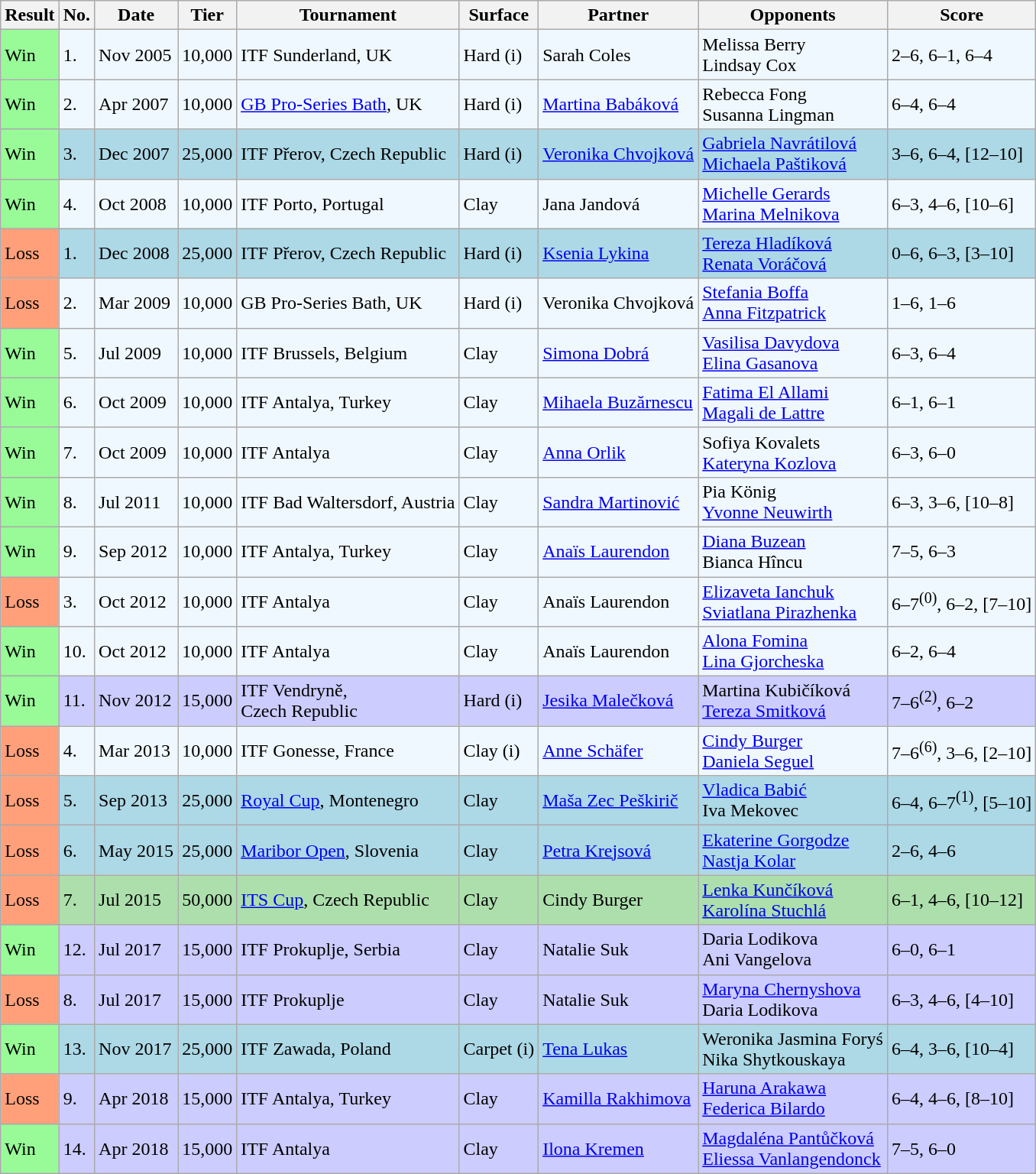<table class="sortable wikitable">
<tr>
<th>Result</th>
<th class="unsortable">No.</th>
<th>Date</th>
<th>Tier</th>
<th>Tournament</th>
<th>Surface</th>
<th>Partner</th>
<th>Opponents</th>
<th class="unsortable">Score</th>
</tr>
<tr style="background:#f0f8ff;">
<td style="background:#98fb98;">Win</td>
<td>1.</td>
<td>Nov 2005</td>
<td>10,000</td>
<td>ITF Sunderland, UK</td>
<td>Hard (i)</td>
<td> Sarah Coles</td>
<td> Melissa Berry <br>  Lindsay Cox</td>
<td>2–6, 6–1, 6–4</td>
</tr>
<tr style="background:#f0f8ff;">
<td style="background:#98fb98;">Win</td>
<td>2.</td>
<td>Apr 2007</td>
<td>10,000</td>
<td><a href='#'>GB Pro-Series Bath</a>, UK</td>
<td>Hard (i)</td>
<td> <a href='#'>Martina Babáková</a></td>
<td> Rebecca Fong <br>  Susanna Lingman</td>
<td>6–4, 6–4</td>
</tr>
<tr style="background:lightblue;">
<td style="background:#98fb98;">Win</td>
<td>3.</td>
<td>Dec 2007</td>
<td>25,000</td>
<td>ITF Přerov, Czech Republic</td>
<td>Hard (i)</td>
<td> <a href='#'>Veronika Chvojková</a></td>
<td> <a href='#'>Gabriela Navrátilová</a> <br>  <a href='#'>Michaela Paštiková</a></td>
<td>3–6, 6–4, [12–10]</td>
</tr>
<tr style="background:#f0f8ff;">
<td style="background:#98fb98;">Win</td>
<td>4.</td>
<td>Oct 2008</td>
<td>10,000</td>
<td>ITF Porto, Portugal</td>
<td>Clay</td>
<td> Jana Jandová</td>
<td> <a href='#'>Michelle Gerards</a> <br>  <a href='#'>Marina Melnikova</a></td>
<td>6–3, 4–6, [10–6]</td>
</tr>
<tr style="background:lightblue;">
<td style="background:#ffa07a;">Loss</td>
<td>1.</td>
<td>Dec 2008</td>
<td>25,000</td>
<td>ITF Přerov, Czech Republic</td>
<td>Hard (i)</td>
<td> <a href='#'>Ksenia Lykina</a></td>
<td> <a href='#'>Tereza Hladíková</a> <br>  <a href='#'>Renata Voráčová</a></td>
<td>0–6, 6–3, [3–10]</td>
</tr>
<tr style="background:#f0f8ff;">
<td style="background:#ffa07a;">Loss</td>
<td>2.</td>
<td>Mar 2009</td>
<td>10,000</td>
<td>GB Pro-Series Bath, UK</td>
<td>Hard (i)</td>
<td> Veronika Chvojková</td>
<td> <a href='#'>Stefania Boffa</a> <br>  <a href='#'>Anna Fitzpatrick</a></td>
<td>1–6, 1–6</td>
</tr>
<tr style="background:#f0f8ff;">
<td style="background:#98fb98;">Win</td>
<td>5.</td>
<td>Jul 2009</td>
<td>10,000</td>
<td>ITF Brussels, Belgium</td>
<td>Clay</td>
<td> <a href='#'>Simona Dobrá</a></td>
<td> <a href='#'>Vasilisa Davydova</a> <br>  <a href='#'>Elina Gasanova</a></td>
<td>6–3, 6–4</td>
</tr>
<tr style="background:#f0f8ff;">
<td style="background:#98fb98;">Win</td>
<td>6.</td>
<td>Oct 2009</td>
<td>10,000</td>
<td>ITF Antalya, Turkey</td>
<td>Clay</td>
<td> <a href='#'>Mihaela Buzărnescu</a></td>
<td> <a href='#'>Fatima El Allami</a> <br>  <a href='#'>Magali de Lattre</a></td>
<td>6–1, 6–1</td>
</tr>
<tr style="background:#f0f8ff;">
<td style="background:#98fb98;">Win</td>
<td>7.</td>
<td>Oct 2009</td>
<td>10,000</td>
<td>ITF Antalya</td>
<td>Clay</td>
<td> <a href='#'>Anna Orlik</a></td>
<td> Sofiya Kovalets <br>  <a href='#'>Kateryna Kozlova</a></td>
<td>6–3, 6–0</td>
</tr>
<tr style="background:#f0f8ff;">
<td style="background:#98fb98;">Win</td>
<td>8.</td>
<td>Jul 2011</td>
<td>10,000</td>
<td>ITF Bad Waltersdorf, Austria</td>
<td>Clay</td>
<td> <a href='#'>Sandra Martinović</a></td>
<td> Pia König <br>  <a href='#'>Yvonne Neuwirth</a></td>
<td>6–3, 3–6, [10–8]</td>
</tr>
<tr style="background:#f0f8ff;">
<td style="background:#98fb98;">Win</td>
<td>9.</td>
<td>Sep 2012</td>
<td>10,000</td>
<td>ITF Antalya, Turkey</td>
<td>Clay</td>
<td> <a href='#'>Anaïs Laurendon</a></td>
<td> <a href='#'>Diana Buzean</a> <br>  Bianca Hîncu</td>
<td>7–5, 6–3</td>
</tr>
<tr style="background:#f0f8ff;">
<td style="background:#ffa07a;">Loss</td>
<td>3.</td>
<td>Oct 2012</td>
<td>10,000</td>
<td>ITF Antalya</td>
<td>Clay</td>
<td> Anaïs Laurendon</td>
<td> <a href='#'>Elizaveta Ianchuk</a> <br>  <a href='#'>Sviatlana Pirazhenka</a></td>
<td>6–7<sup>(0)</sup>, 6–2, [7–10]</td>
</tr>
<tr style="background:#f0f8ff;">
<td style="background:#98fb98;">Win</td>
<td>10.</td>
<td>Oct 2012</td>
<td>10,000</td>
<td>ITF Antalya</td>
<td>Clay</td>
<td> Anaïs Laurendon</td>
<td> <a href='#'>Alona Fomina</a> <br>  <a href='#'>Lina Gjorcheska</a></td>
<td>6–2, 6–4</td>
</tr>
<tr style="background:#ccccff;">
<td style="background:#98fb98;">Win</td>
<td>11.</td>
<td>Nov 2012</td>
<td>15,000</td>
<td>ITF Vendryně, <br>Czech Republic</td>
<td>Hard (i)</td>
<td> <a href='#'>Jesika Malečková</a></td>
<td> Martina Kubičíková <br>  <a href='#'>Tereza Smitková</a></td>
<td>7–6<sup>(2)</sup>, 6–2</td>
</tr>
<tr style="background:#f0f8ff;">
<td style="background:#ffa07a;">Loss</td>
<td>4.</td>
<td>Mar 2013</td>
<td>10,000</td>
<td>ITF Gonesse, France</td>
<td>Clay (i)</td>
<td> <a href='#'>Anne Schäfer</a></td>
<td> <a href='#'>Cindy Burger</a> <br>  <a href='#'>Daniela Seguel</a></td>
<td>7–6<sup>(6)</sup>, 3–6, [2–10]</td>
</tr>
<tr style="background:lightblue;">
<td style="background:#ffa07a;">Loss</td>
<td>5.</td>
<td>Sep 2013</td>
<td>25,000</td>
<td><a href='#'>Royal Cup</a>, Montenegro</td>
<td>Clay</td>
<td> <a href='#'>Maša Zec Peškirič</a></td>
<td> <a href='#'>Vladica Babić</a> <br>  Iva Mekovec</td>
<td>6–4, 6–7<sup>(1)</sup>, [5–10]</td>
</tr>
<tr style="background:lightblue;">
<td style="background:#ffa07a;">Loss</td>
<td>6.</td>
<td>May 2015</td>
<td>25,000</td>
<td><a href='#'>Maribor Open</a>, Slovenia</td>
<td>Clay</td>
<td> <a href='#'>Petra Krejsová</a></td>
<td> <a href='#'>Ekaterine Gorgodze</a> <br>  <a href='#'>Nastja Kolar</a></td>
<td>2–6, 4–6</td>
</tr>
<tr style="background:#addfad;">
<td style="background:#ffa07a;">Loss</td>
<td>7.</td>
<td>Jul 2015</td>
<td>50,000</td>
<td><a href='#'>ITS Cup</a>, Czech Republic</td>
<td>Clay</td>
<td> Cindy Burger</td>
<td> <a href='#'>Lenka Kunčíková</a> <br>  <a href='#'>Karolína Stuchlá</a></td>
<td>6–1, 4–6, [10–12]</td>
</tr>
<tr style="background:#ccccff;">
<td style="background:#98fb98;">Win</td>
<td>12.</td>
<td>Jul 2017</td>
<td>15,000</td>
<td>ITF Prokuplje, Serbia</td>
<td>Clay</td>
<td> Natalie Suk</td>
<td> Daria Lodikova <br>  Ani Vangelova</td>
<td>6–0, 6–1</td>
</tr>
<tr style="background:#ccccff;">
<td style="background:#ffa07a;">Loss</td>
<td>8.</td>
<td>Jul 2017</td>
<td>15,000</td>
<td>ITF Prokuplje</td>
<td>Clay</td>
<td> Natalie Suk</td>
<td> <a href='#'>Maryna Chernyshova</a> <br>  Daria Lodikova</td>
<td>6–3, 4–6, [4–10]</td>
</tr>
<tr style="background:lightblue;">
<td style="background:#98fb98;">Win</td>
<td>13.</td>
<td>Nov 2017</td>
<td>25,000</td>
<td>ITF Zawada, Poland</td>
<td>Carpet (i)</td>
<td> <a href='#'>Tena Lukas</a></td>
<td> Weronika Jasmina Foryś <br>  Nika Shytkouskaya</td>
<td>6–4, 3–6, [10–4]</td>
</tr>
<tr style="background:#ccccff;">
<td style="background:#ffa07a;">Loss</td>
<td>9.</td>
<td>Apr 2018</td>
<td>15,000</td>
<td>ITF Antalya, Turkey</td>
<td>Clay</td>
<td> <a href='#'>Kamilla Rakhimova</a></td>
<td> <a href='#'>Haruna Arakawa</a> <br>  <a href='#'>Federica Bilardo</a></td>
<td>6–4, 4–6, [8–10]</td>
</tr>
<tr style="background:#ccccff;">
<td style="background:#98fb98;">Win</td>
<td>14.</td>
<td>Apr 2018</td>
<td>15,000</td>
<td>ITF Antalya</td>
<td>Clay</td>
<td> <a href='#'>Ilona Kremen</a></td>
<td> <a href='#'>Magdaléna Pantůčková</a> <br>  <a href='#'>Eliessa Vanlangendonck</a></td>
<td>7–5, 6–0</td>
</tr>
</table>
